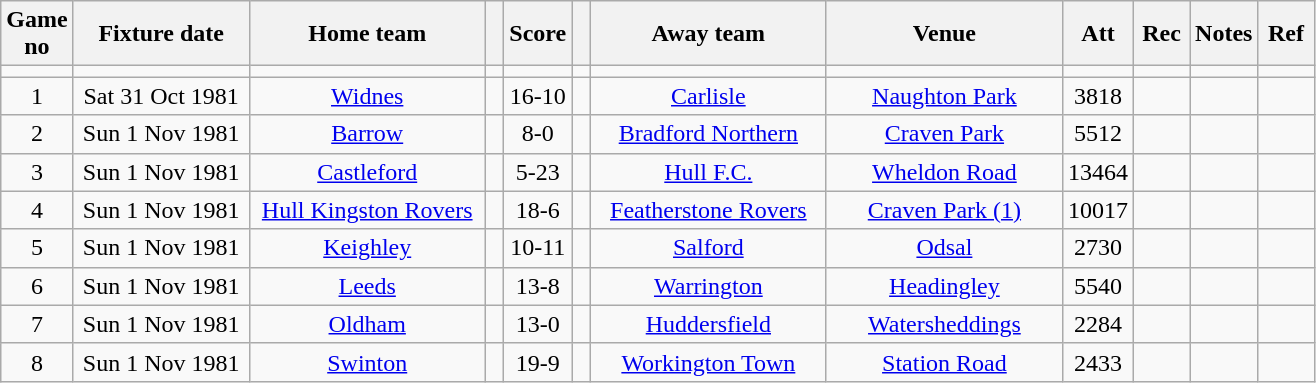<table class="wikitable" style="text-align:center;">
<tr>
<th width=10 abbr="No">Game no</th>
<th width=110 abbr="Date">Fixture date</th>
<th width=150 abbr="Home team">Home team</th>
<th width=5 abbr="space"></th>
<th width=20 abbr="Score">Score</th>
<th width=5 abbr="space"></th>
<th width=150 abbr="Away team">Away team</th>
<th width=150 abbr="Venue">Venue</th>
<th width=30 abbr="Att">Att</th>
<th width=30 abbr="Rec">Rec</th>
<th width=20 abbr="Notes">Notes</th>
<th width=30 abbr="Ref">Ref</th>
</tr>
<tr>
<td></td>
<td></td>
<td></td>
<td></td>
<td></td>
<td></td>
<td></td>
<td></td>
<td></td>
<td></td>
<td></td>
<td></td>
</tr>
<tr>
<td>1</td>
<td>Sat 31 Oct 1981</td>
<td><a href='#'>Widnes</a></td>
<td></td>
<td>16-10</td>
<td></td>
<td><a href='#'>Carlisle</a></td>
<td><a href='#'>Naughton Park</a></td>
<td>3818</td>
<td></td>
<td></td>
<td></td>
</tr>
<tr>
<td>2</td>
<td>Sun 1 Nov 1981</td>
<td><a href='#'>Barrow</a></td>
<td></td>
<td>8-0</td>
<td></td>
<td><a href='#'>Bradford Northern</a></td>
<td><a href='#'>Craven Park</a></td>
<td>5512</td>
<td></td>
<td></td>
<td></td>
</tr>
<tr>
<td>3</td>
<td>Sun 1 Nov 1981</td>
<td><a href='#'>Castleford</a></td>
<td></td>
<td>5-23</td>
<td></td>
<td><a href='#'>Hull F.C.</a></td>
<td><a href='#'>Wheldon Road</a></td>
<td>13464</td>
<td></td>
<td></td>
<td></td>
</tr>
<tr>
<td>4</td>
<td>Sun 1 Nov 1981</td>
<td><a href='#'>Hull Kingston Rovers</a></td>
<td></td>
<td>18-6</td>
<td></td>
<td><a href='#'>Featherstone Rovers</a></td>
<td><a href='#'>Craven Park (1)</a></td>
<td>10017</td>
<td></td>
<td></td>
<td></td>
</tr>
<tr>
<td>5</td>
<td>Sun 1 Nov 1981</td>
<td><a href='#'>Keighley</a></td>
<td></td>
<td>10-11</td>
<td></td>
<td><a href='#'>Salford</a></td>
<td><a href='#'>Odsal</a></td>
<td>2730</td>
<td></td>
<td></td>
<td></td>
</tr>
<tr>
<td>6</td>
<td>Sun 1 Nov 1981</td>
<td><a href='#'>Leeds</a></td>
<td></td>
<td>13-8</td>
<td></td>
<td><a href='#'>Warrington</a></td>
<td><a href='#'>Headingley</a></td>
<td>5540</td>
<td></td>
<td></td>
<td></td>
</tr>
<tr>
<td>7</td>
<td>Sun 1 Nov 1981</td>
<td><a href='#'>Oldham</a></td>
<td></td>
<td>13-0</td>
<td></td>
<td><a href='#'>Huddersfield</a></td>
<td><a href='#'>Watersheddings</a></td>
<td>2284</td>
<td></td>
<td></td>
<td></td>
</tr>
<tr>
<td>8</td>
<td>Sun 1 Nov 1981</td>
<td><a href='#'>Swinton</a></td>
<td></td>
<td>19-9</td>
<td></td>
<td><a href='#'>Workington Town</a></td>
<td><a href='#'>Station Road</a></td>
<td>2433</td>
<td></td>
<td></td>
<td></td>
</tr>
</table>
